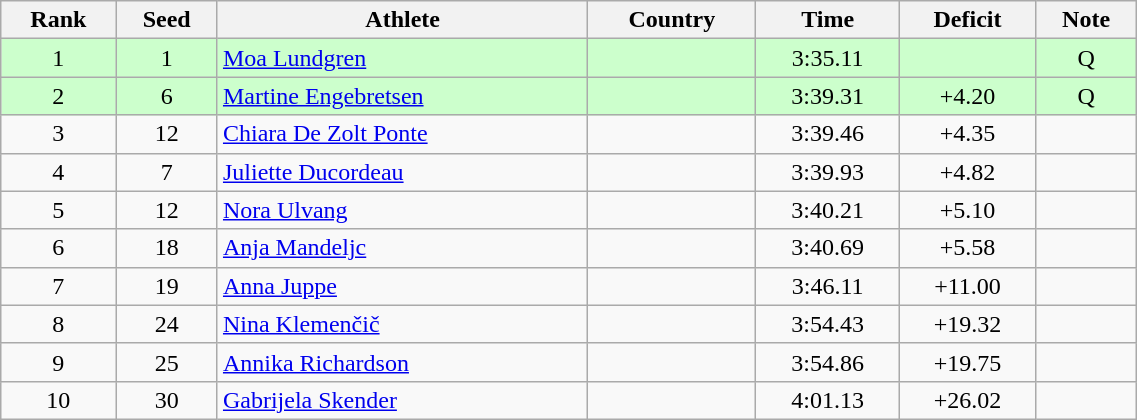<table class="wikitable sortable" style="text-align:center" width=60%>
<tr>
<th>Rank</th>
<th>Seed</th>
<th>Athlete</th>
<th>Country</th>
<th>Time</th>
<th data-sort-type=number>Deficit</th>
<th>Note</th>
</tr>
<tr bgcolor=ccffcc>
<td>1</td>
<td>1</td>
<td align=left><a href='#'>Moa Lundgren</a></td>
<td align=left></td>
<td>3:35.11</td>
<td></td>
<td>Q</td>
</tr>
<tr bgcolor=ccffcc>
<td>2</td>
<td>6</td>
<td align=left><a href='#'>Martine Engebretsen</a></td>
<td align=left></td>
<td>3:39.31</td>
<td>+4.20</td>
<td>Q</td>
</tr>
<tr>
<td>3</td>
<td>12</td>
<td align=left><a href='#'>Chiara De Zolt Ponte</a></td>
<td align=left></td>
<td>3:39.46</td>
<td>+4.35</td>
<td></td>
</tr>
<tr>
<td>4</td>
<td>7</td>
<td align=left><a href='#'>Juliette Ducordeau</a></td>
<td align=left></td>
<td>3:39.93</td>
<td>+4.82</td>
<td></td>
</tr>
<tr>
<td>5</td>
<td>12</td>
<td align=left><a href='#'>Nora Ulvang</a></td>
<td align=left></td>
<td>3:40.21</td>
<td>+5.10</td>
<td></td>
</tr>
<tr>
<td>6</td>
<td>18</td>
<td align=left><a href='#'>Anja Mandeljc</a></td>
<td align=left></td>
<td>3:40.69</td>
<td>+5.58</td>
<td></td>
</tr>
<tr>
<td>7</td>
<td>19</td>
<td align=left><a href='#'>Anna Juppe</a></td>
<td align=left></td>
<td>3:46.11</td>
<td>+11.00</td>
<td></td>
</tr>
<tr>
<td>8</td>
<td>24</td>
<td align=left><a href='#'>Nina Klemenčič</a></td>
<td align=left></td>
<td>3:54.43</td>
<td>+19.32</td>
<td></td>
</tr>
<tr>
<td>9</td>
<td>25</td>
<td align=left><a href='#'>Annika Richardson</a></td>
<td align=left></td>
<td>3:54.86</td>
<td>+19.75</td>
<td></td>
</tr>
<tr>
<td>10</td>
<td>30</td>
<td align=left><a href='#'>Gabrijela Skender</a></td>
<td align=left></td>
<td>4:01.13</td>
<td>+26.02</td>
<td></td>
</tr>
</table>
